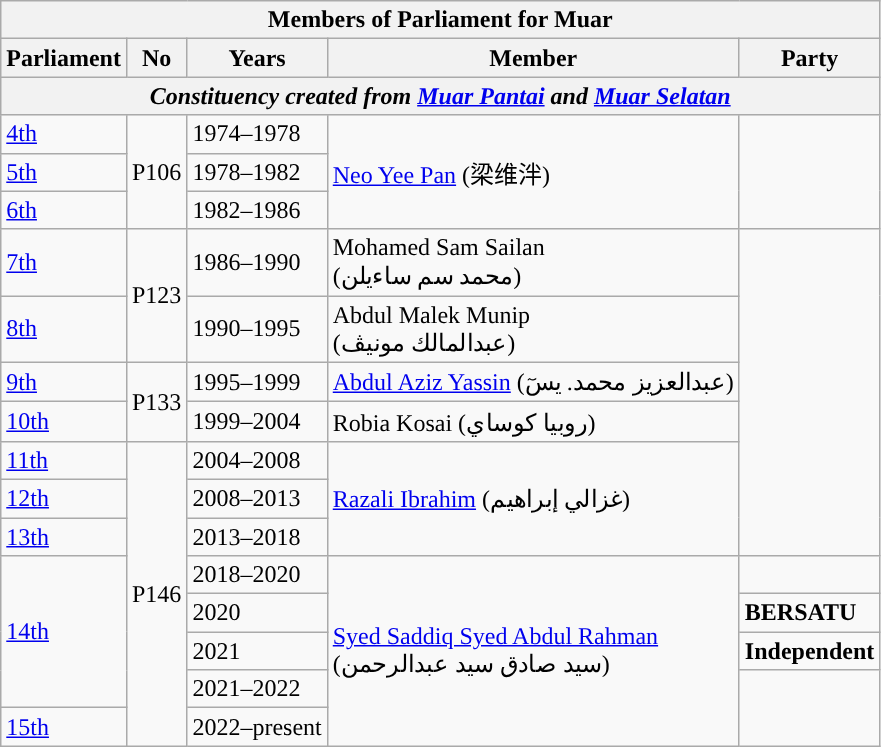<table class=wikitable>
<tr>
<th colspan="5">Members of Parliament for Muar</th>
</tr>
<tr>
<th>Parliament</th>
<th>No</th>
<th>Years</th>
<th>Member</th>
<th>Party</th>
</tr>
<tr>
<th colspan="5" align="center"><em>Constituency created from <a href='#'>Muar Pantai</a> and <a href='#'>Muar Selatan</a></em></th>
</tr>
<tr>
<td><a href='#'>4th</a></td>
<td rowspan="3">P106</td>
<td>1974–1978</td>
<td rowspan=3><a href='#'>Neo Yee Pan</a> (梁维泮)</td>
<td rowspan="3"></td>
</tr>
<tr>
<td><a href='#'>5th</a></td>
<td>1978–1982</td>
</tr>
<tr>
<td><a href='#'>6th</a></td>
<td>1982–1986</td>
</tr>
<tr>
<td><a href='#'>7th</a></td>
<td rowspan="2">P123</td>
<td>1986–1990</td>
<td>Mohamed Sam Sailan <br> (محمد سم ساءيلن)</td>
<td rowspan=7></td>
</tr>
<tr>
<td><a href='#'>8th</a></td>
<td>1990–1995</td>
<td>Abdul Malek Munip  <br>(عبدالمالك مونيڤ)</td>
</tr>
<tr>
<td><a href='#'>9th</a></td>
<td rowspan="2">P133</td>
<td>1995–1999</td>
<td><a href='#'>Abdul Aziz Yassin</a> (عبدالعزيز محمد. يسٓ)</td>
</tr>
<tr>
<td><a href='#'>10th</a></td>
<td>1999–2004</td>
<td>Robia Kosai (روبيا كوساي)</td>
</tr>
<tr>
<td><a href='#'>11th</a></td>
<td rowspan="8">P146</td>
<td>2004–2008</td>
<td rowspan=3><a href='#'>Razali Ibrahim</a> (غزالي إبراهيم)</td>
</tr>
<tr>
<td><a href='#'>12th</a></td>
<td>2008–2013</td>
</tr>
<tr>
<td><a href='#'>13th</a></td>
<td>2013–2018</td>
</tr>
<tr>
<td rowspan="4"><a href='#'>14th</a></td>
<td>2018–2020</td>
<td rowspan="5"><a href='#'>Syed Saddiq Syed Abdul Rahman</a> <br> (سيد صادق سيد عبدالرحمن)</td>
<td></td>
</tr>
<tr>
<td>2020</td>
<td><strong>BERSATU</strong></td>
</tr>
<tr>
<td>2021</td>
<td><strong>Independent</strong></td>
</tr>
<tr>
<td>2021–2022</td>
<td rowspan="2"></td>
</tr>
<tr>
<td><a href='#'>15th</a></td>
<td>2022–present</td>
</tr>
</table>
